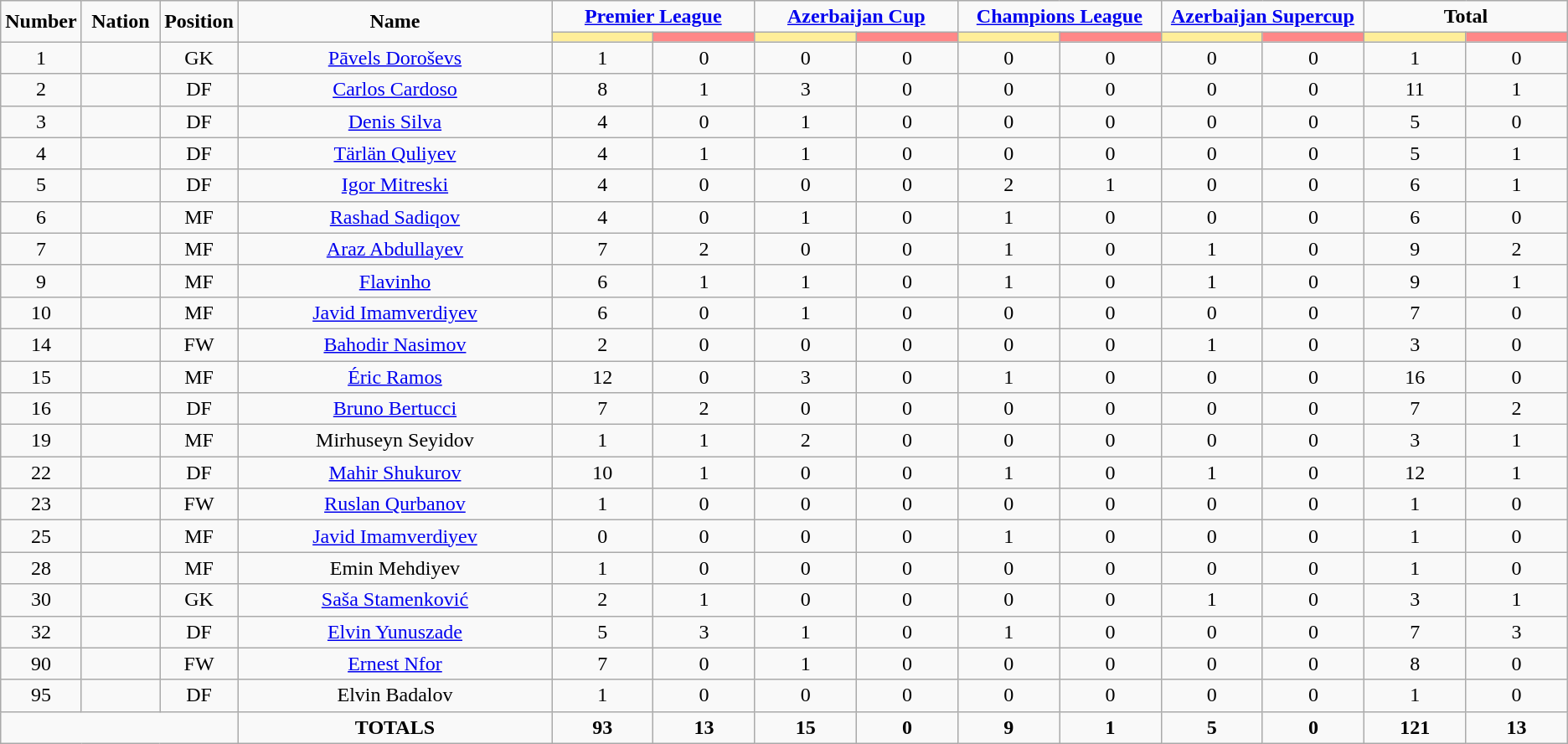<table class="wikitable" style="text-align:center;">
<tr>
<td rowspan="2"  style="width:5%; text-align:center;"><strong>Number</strong></td>
<td rowspan="2"  style="width:5%; text-align:center;"><strong>Nation</strong></td>
<td rowspan="2"  style="width:5%; text-align:center;"><strong>Position</strong></td>
<td rowspan="2"  style="width:20%; text-align:center;"><strong>Name</strong></td>
<td colspan="2" style="text-align:center;"><strong><a href='#'>Premier League</a></strong></td>
<td colspan="2" style="text-align:center;"><strong><a href='#'>Azerbaijan Cup</a></strong></td>
<td colspan="2" style="text-align:center;"><strong><a href='#'>Champions League</a></strong></td>
<td colspan="2" style="text-align:center;"><strong><a href='#'>Azerbaijan Supercup</a></strong></td>
<td colspan="2" style="text-align:center;"><strong>Total</strong></td>
</tr>
<tr>
<th style="width:60px; background:#fe9;"></th>
<th style="width:60px; background:#ff8888;"></th>
<th style="width:60px; background:#fe9;"></th>
<th style="width:60px; background:#ff8888;"></th>
<th style="width:60px; background:#fe9;"></th>
<th style="width:60px; background:#ff8888;"></th>
<th style="width:60px; background:#fe9;"></th>
<th style="width:60px; background:#ff8888;"></th>
<th style="width:60px; background:#fe9;"></th>
<th style="width:60px; background:#ff8888;"></th>
</tr>
<tr>
<td>1</td>
<td></td>
<td>GK</td>
<td><a href='#'>Pāvels Doroševs</a></td>
<td>1</td>
<td>0</td>
<td>0</td>
<td>0</td>
<td>0</td>
<td>0</td>
<td>0</td>
<td>0</td>
<td>1</td>
<td>0</td>
</tr>
<tr>
<td>2</td>
<td></td>
<td>DF</td>
<td><a href='#'>Carlos Cardoso</a></td>
<td>8</td>
<td>1</td>
<td>3</td>
<td>0</td>
<td>0</td>
<td>0</td>
<td>0</td>
<td>0</td>
<td>11</td>
<td>1</td>
</tr>
<tr>
<td>3</td>
<td></td>
<td>DF</td>
<td><a href='#'>Denis Silva</a></td>
<td>4</td>
<td>0</td>
<td>1</td>
<td>0</td>
<td>0</td>
<td>0</td>
<td>0</td>
<td>0</td>
<td>5</td>
<td>0</td>
</tr>
<tr>
<td>4</td>
<td></td>
<td>DF</td>
<td><a href='#'>Tärlän Quliyev</a></td>
<td>4</td>
<td>1</td>
<td>1</td>
<td>0</td>
<td>0</td>
<td>0</td>
<td>0</td>
<td>0</td>
<td>5</td>
<td>1</td>
</tr>
<tr>
<td>5</td>
<td></td>
<td>DF</td>
<td><a href='#'>Igor Mitreski</a></td>
<td>4</td>
<td>0</td>
<td>0</td>
<td>0</td>
<td>2</td>
<td>1</td>
<td>0</td>
<td>0</td>
<td>6</td>
<td>1</td>
</tr>
<tr>
<td>6</td>
<td></td>
<td>MF</td>
<td><a href='#'>Rashad Sadiqov</a></td>
<td>4</td>
<td>0</td>
<td>1</td>
<td>0</td>
<td>1</td>
<td>0</td>
<td>0</td>
<td>0</td>
<td>6</td>
<td>0</td>
</tr>
<tr>
<td>7</td>
<td></td>
<td>MF</td>
<td><a href='#'>Araz Abdullayev</a></td>
<td>7</td>
<td>2</td>
<td>0</td>
<td>0</td>
<td>1</td>
<td>0</td>
<td>1</td>
<td>0</td>
<td>9</td>
<td>2</td>
</tr>
<tr>
<td>9</td>
<td></td>
<td>MF</td>
<td><a href='#'>Flavinho</a></td>
<td>6</td>
<td>1</td>
<td>1</td>
<td>0</td>
<td>1</td>
<td>0</td>
<td>1</td>
<td>0</td>
<td>9</td>
<td>1</td>
</tr>
<tr>
<td>10</td>
<td></td>
<td>MF</td>
<td><a href='#'>Javid Imamverdiyev</a></td>
<td>6</td>
<td>0</td>
<td>1</td>
<td>0</td>
<td>0</td>
<td>0</td>
<td>0</td>
<td>0</td>
<td>7</td>
<td>0</td>
</tr>
<tr>
<td>14</td>
<td></td>
<td>FW</td>
<td><a href='#'>Bahodir Nasimov</a></td>
<td>2</td>
<td>0</td>
<td>0</td>
<td>0</td>
<td>0</td>
<td>0</td>
<td>1</td>
<td>0</td>
<td>3</td>
<td>0</td>
</tr>
<tr>
<td>15</td>
<td></td>
<td>MF</td>
<td><a href='#'>Éric Ramos</a></td>
<td>12</td>
<td>0</td>
<td>3</td>
<td>0</td>
<td>1</td>
<td>0</td>
<td>0</td>
<td>0</td>
<td>16</td>
<td>0</td>
</tr>
<tr>
<td>16</td>
<td></td>
<td>DF</td>
<td><a href='#'>Bruno Bertucci</a></td>
<td>7</td>
<td>2</td>
<td>0</td>
<td>0</td>
<td>0</td>
<td>0</td>
<td>0</td>
<td>0</td>
<td>7</td>
<td>2</td>
</tr>
<tr>
<td>19</td>
<td></td>
<td>MF</td>
<td>Mirhuseyn Seyidov</td>
<td>1</td>
<td>1</td>
<td>2</td>
<td>0</td>
<td>0</td>
<td>0</td>
<td>0</td>
<td>0</td>
<td>3</td>
<td>1</td>
</tr>
<tr>
<td>22</td>
<td></td>
<td>DF</td>
<td><a href='#'>Mahir Shukurov</a></td>
<td>10</td>
<td>1</td>
<td>0</td>
<td>0</td>
<td>1</td>
<td>0</td>
<td>1</td>
<td>0</td>
<td>12</td>
<td>1</td>
</tr>
<tr>
<td>23</td>
<td></td>
<td>FW</td>
<td><a href='#'>Ruslan Qurbanov</a></td>
<td>1</td>
<td>0</td>
<td>0</td>
<td>0</td>
<td>0</td>
<td>0</td>
<td>0</td>
<td>0</td>
<td>1</td>
<td>0</td>
</tr>
<tr>
<td>25</td>
<td></td>
<td>MF</td>
<td><a href='#'>Javid Imamverdiyev</a></td>
<td>0</td>
<td>0</td>
<td>0</td>
<td>0</td>
<td>1</td>
<td>0</td>
<td>0</td>
<td>0</td>
<td>1</td>
<td>0</td>
</tr>
<tr>
<td>28</td>
<td></td>
<td>MF</td>
<td>Emin Mehdiyev</td>
<td>1</td>
<td>0</td>
<td>0</td>
<td>0</td>
<td>0</td>
<td>0</td>
<td>0</td>
<td>0</td>
<td>1</td>
<td>0</td>
</tr>
<tr>
<td>30</td>
<td></td>
<td>GK</td>
<td><a href='#'>Saša Stamenković</a></td>
<td>2</td>
<td>1</td>
<td>0</td>
<td>0</td>
<td>0</td>
<td>0</td>
<td>1</td>
<td>0</td>
<td>3</td>
<td>1</td>
</tr>
<tr>
<td>32</td>
<td></td>
<td>DF</td>
<td><a href='#'>Elvin Yunuszade</a></td>
<td>5</td>
<td>3</td>
<td>1</td>
<td>0</td>
<td>1</td>
<td>0</td>
<td>0</td>
<td>0</td>
<td>7</td>
<td>3</td>
</tr>
<tr>
<td>90</td>
<td></td>
<td>FW</td>
<td><a href='#'>Ernest Nfor</a></td>
<td>7</td>
<td>0</td>
<td>1</td>
<td>0</td>
<td>0</td>
<td>0</td>
<td>0</td>
<td>0</td>
<td>8</td>
<td>0</td>
</tr>
<tr>
<td>95</td>
<td></td>
<td>DF</td>
<td>Elvin Badalov</td>
<td>1</td>
<td>0</td>
<td>0</td>
<td>0</td>
<td>0</td>
<td>0</td>
<td>0</td>
<td>0</td>
<td>1</td>
<td>0</td>
</tr>
<tr>
<td colspan="3"></td>
<td><strong>TOTALS</strong></td>
<td><strong>93</strong></td>
<td><strong>13</strong></td>
<td><strong>15</strong></td>
<td><strong>0</strong></td>
<td><strong>9</strong></td>
<td><strong>1</strong></td>
<td><strong>5</strong></td>
<td><strong>0</strong></td>
<td><strong>121</strong></td>
<td><strong>13</strong></td>
</tr>
</table>
